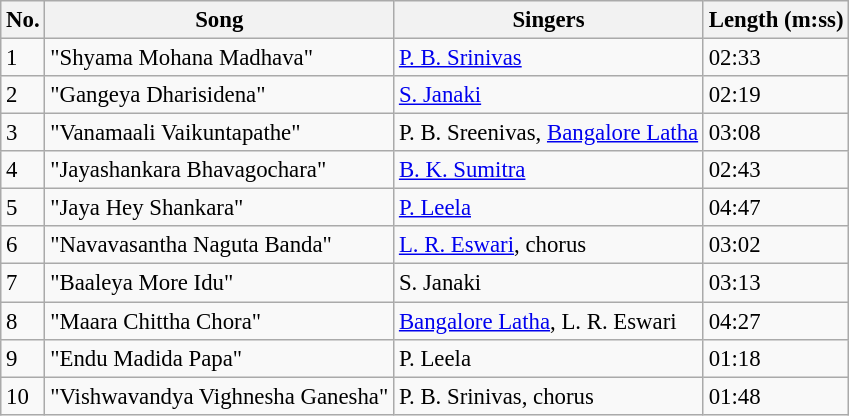<table class="wikitable" style="font-size:95%;">
<tr>
<th>No.</th>
<th>Song</th>
<th>Singers</th>
<th>Length (m:ss)</th>
</tr>
<tr>
<td>1</td>
<td>"Shyama Mohana Madhava"</td>
<td><a href='#'>P. B. Srinivas</a></td>
<td>02:33</td>
</tr>
<tr>
<td>2</td>
<td>"Gangeya Dharisidena"</td>
<td><a href='#'>S. Janaki</a></td>
<td>02:19</td>
</tr>
<tr>
<td>3</td>
<td>"Vanamaali Vaikuntapathe"</td>
<td>P. B. Sreenivas, <a href='#'>Bangalore Latha</a></td>
<td>03:08</td>
</tr>
<tr>
<td>4</td>
<td>"Jayashankara Bhavagochara"</td>
<td><a href='#'>B. K. Sumitra</a></td>
<td>02:43</td>
</tr>
<tr>
<td>5</td>
<td>"Jaya Hey Shankara"</td>
<td><a href='#'>P. Leela</a></td>
<td>04:47</td>
</tr>
<tr>
<td>6</td>
<td>"Navavasantha Naguta Banda"</td>
<td><a href='#'>L. R. Eswari</a>, chorus</td>
<td>03:02</td>
</tr>
<tr>
<td>7</td>
<td>"Baaleya More Idu"</td>
<td>S. Janaki</td>
<td>03:13</td>
</tr>
<tr>
<td>8</td>
<td>"Maara Chittha Chora"</td>
<td><a href='#'>Bangalore Latha</a>, L. R. Eswari</td>
<td>04:27</td>
</tr>
<tr>
<td>9</td>
<td>"Endu Madida Papa"</td>
<td>P. Leela</td>
<td>01:18</td>
</tr>
<tr>
<td>10</td>
<td>"Vishwavandya Vighnesha Ganesha"</td>
<td>P. B. Srinivas, chorus</td>
<td>01:48</td>
</tr>
</table>
